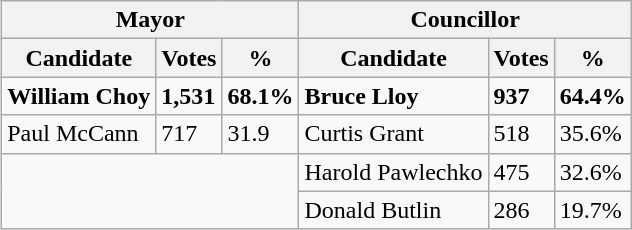<table class="wikitable collapsible collapsed" align="right">
<tr>
<th colspan=3>Mayor</th>
<th colspan=3>Councillor</th>
</tr>
<tr>
<th>Candidate</th>
<th>Votes</th>
<th>%</th>
<th>Candidate</th>
<th>Votes</th>
<th>%</th>
</tr>
<tr>
<td><strong>William Choy</strong></td>
<td><strong>1,531</strong></td>
<td><strong>68.1%</strong></td>
<td><strong>Bruce Lloy</strong></td>
<td><strong>937</strong></td>
<td><strong>64.4%</strong></td>
</tr>
<tr>
<td>Paul McCann</td>
<td>717</td>
<td>31.9</td>
<td>Curtis Grant</td>
<td>518</td>
<td>35.6%</td>
</tr>
<tr>
<td colspan=3 rowspan=2></td>
<td>Harold Pawlechko</td>
<td>475</td>
<td>32.6%</td>
</tr>
<tr>
<td>Donald Butlin</td>
<td>286</td>
<td>19.7%</td>
</tr>
</table>
